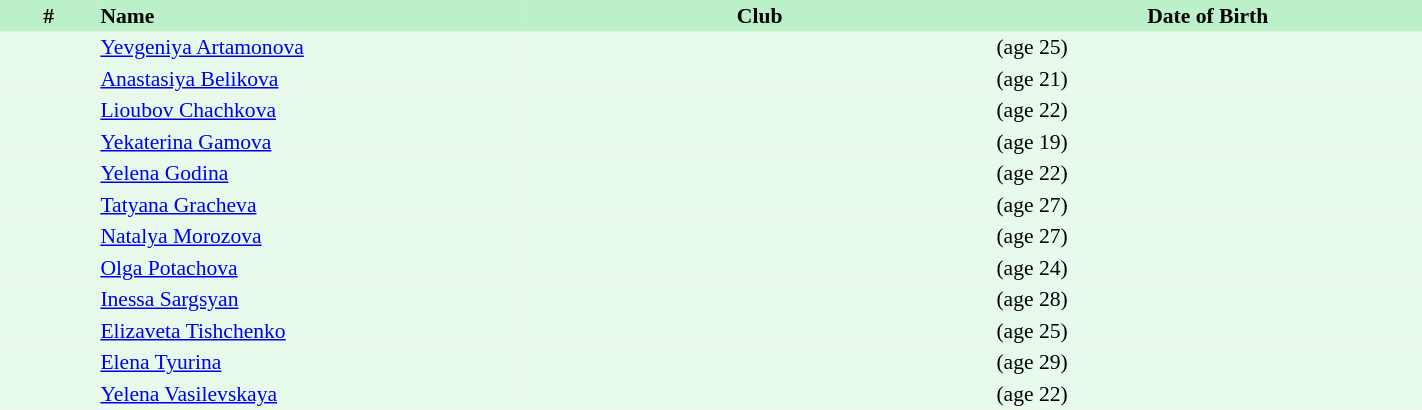<table border=0 cellpadding=2 cellspacing=0  |- style="background:#FFECCE;text-align:center; font-size:90%;" width=75%>
<tr bgcolor=#BBF0C9>
<th width=5%>#</th>
<th width=22% align=left>Name</th>
<th width=24%>Club</th>
<th width=22%>Date of Birth</th>
</tr>
<tr bgcolor=#E7FAEC>
<td></td>
<td align=left><a href='#'>Yevgeniya Artamonova</a></td>
<td align=left></td>
<td align=left> (age 25)</td>
</tr>
<tr bgcolor=#E7FAEC>
<td></td>
<td align=left><a href='#'>Anastasiya Belikova</a></td>
<td align=left></td>
<td align=left> (age 21)</td>
</tr>
<tr bgcolor=#E7FAEC>
<td></td>
<td align=left><a href='#'>Lioubov Chachkova</a></td>
<td align=left></td>
<td align=left> (age 22)</td>
</tr>
<tr bgcolor=#E7FAEC>
<td></td>
<td align=left><a href='#'>Yekaterina Gamova</a></td>
<td></td>
<td align=left> (age 19)</td>
</tr>
<tr bgcolor=#E7FAEC>
<td></td>
<td align=left><a href='#'>Yelena Godina</a></td>
<td align=left></td>
<td align=left> (age 22)</td>
</tr>
<tr bgcolor=#E7FAEC>
<td></td>
<td align=left><a href='#'>Tatyana Gracheva</a></td>
<td align=left></td>
<td align=left> (age 27)</td>
</tr>
<tr bgcolor=#E7FAEC>
<td></td>
<td align=left><a href='#'>Natalya Morozova</a></td>
<td align=left></td>
<td align=left> (age 27)</td>
</tr>
<tr bgcolor=#E7FAEC>
<td></td>
<td align=left><a href='#'>Olga Potachova</a></td>
<td align=left></td>
<td align=left> (age 24)</td>
</tr>
<tr bgcolor=#E7FAEC>
<td></td>
<td align=left><a href='#'>Inessa Sargsyan</a></td>
<td align=left></td>
<td align=left> (age 28)</td>
</tr>
<tr bgcolor=#E7FAEC>
<td></td>
<td align=left><a href='#'>Elizaveta Tishchenko</a></td>
<td align=left></td>
<td align=left> (age 25)</td>
</tr>
<tr bgcolor=#E7FAEC>
<td></td>
<td align=left><a href='#'>Elena Tyurina</a></td>
<td align=left></td>
<td align=left> (age 29)</td>
</tr>
<tr bgcolor=#E7FAEC>
<td></td>
<td align=left><a href='#'>Yelena Vasilevskaya</a></td>
<td align=left></td>
<td align=left> (age 22)</td>
</tr>
</table>
